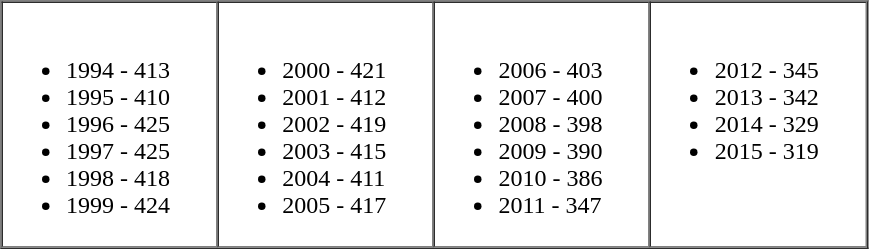<table border="1" cellpadding="2" cellspacing="0">
<tr>
<td valign="top" width="20%"><br><ul><li>1994 - 413</li><li>1995 - 410</li><li>1996 - 425</li><li>1997 - 425</li><li>1998 - 418</li><li>1999 - 424</li></ul></td>
<td valign="top" width="20%"><br><ul><li>2000 - 421</li><li>2001 - 412</li><li>2002 - 419</li><li>2003 - 415</li><li>2004 - 411</li><li>2005 - 417</li></ul></td>
<td valign="top" width="20%"><br><ul><li>2006 - 403</li><li>2007 - 400</li><li>2008 - 398</li><li>2009 - 390</li><li>2010 - 386</li><li>2011 - 347</li></ul></td>
<td valign="top" width="20%"><br><ul><li>2012 - 345</li><li>2013 - 342</li><li>2014 - 329</li><li>2015 - 319</li></ul></td>
</tr>
</table>
